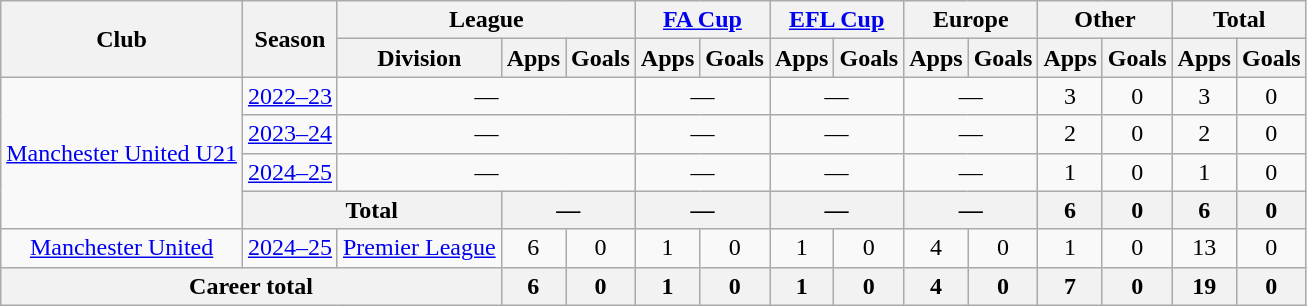<table class="wikitable" style="text-align:center">
<tr>
<th rowspan="2">Club</th>
<th rowspan="2">Season</th>
<th colspan="3">League</th>
<th colspan="2"><a href='#'>FA Cup</a></th>
<th colspan="2"><a href='#'>EFL Cup</a></th>
<th colspan="2">Europe</th>
<th colspan="2">Other</th>
<th colspan="2">Total</th>
</tr>
<tr>
<th>Division</th>
<th>Apps</th>
<th>Goals</th>
<th>Apps</th>
<th>Goals</th>
<th>Apps</th>
<th>Goals</th>
<th>Apps</th>
<th>Goals</th>
<th>Apps</th>
<th>Goals</th>
<th>Apps</th>
<th>Goals</th>
</tr>
<tr>
<td rowspan="4"><a href='#'>Manchester United U21</a></td>
<td><a href='#'>2022–23</a></td>
<td colspan="3">—</td>
<td colspan="2">—</td>
<td colspan="2">—</td>
<td colspan="2">—</td>
<td>3</td>
<td>0</td>
<td>3</td>
<td>0</td>
</tr>
<tr>
<td><a href='#'>2023–24</a></td>
<td colspan="3">—</td>
<td colspan="2">—</td>
<td colspan="2">—</td>
<td colspan="2">—</td>
<td>2</td>
<td>0</td>
<td>2</td>
<td>0</td>
</tr>
<tr>
<td><a href='#'>2024–25</a></td>
<td colspan="3">—</td>
<td colspan="2">—</td>
<td colspan="2">—</td>
<td colspan="2">—</td>
<td>1</td>
<td>0</td>
<td>1</td>
<td>0</td>
</tr>
<tr>
<th colspan="2">Total</th>
<th colspan="2">—</th>
<th colspan="2">—</th>
<th colspan="2">—</th>
<th colspan="2">—</th>
<th>6</th>
<th>0</th>
<th>6</th>
<th>0</th>
</tr>
<tr>
<td><a href='#'>Manchester United</a></td>
<td><a href='#'>2024–25</a></td>
<td><a href='#'>Premier League</a></td>
<td>6</td>
<td>0</td>
<td>1</td>
<td>0</td>
<td>1</td>
<td>0</td>
<td>4</td>
<td>0</td>
<td>1</td>
<td>0</td>
<td>13</td>
<td>0</td>
</tr>
<tr>
<th colspan="3">Career total</th>
<th>6</th>
<th>0</th>
<th>1</th>
<th>0</th>
<th>1</th>
<th>0</th>
<th>4</th>
<th>0</th>
<th>7</th>
<th>0</th>
<th>19</th>
<th>0</th>
</tr>
</table>
